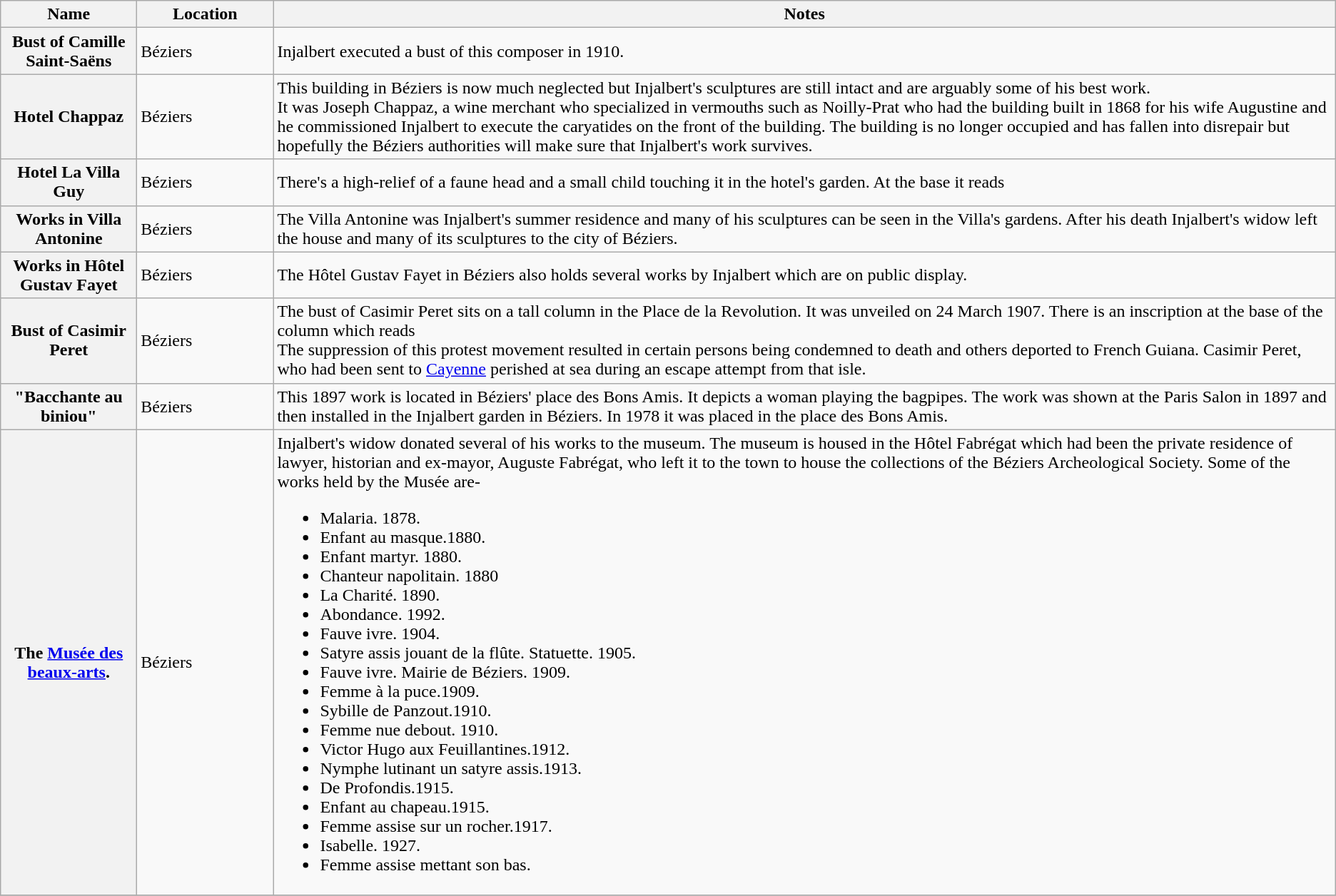<table class="wikitable sortable plainrowheaders">
<tr>
<th scope="col" style="width:120px">Name</th>
<th scope="col" style="width:120px">Location</th>
<th scope="col" class="unsortable">Notes</th>
</tr>
<tr>
<th scope="row">Bust of Camille Saint-Saëns</th>
<td>Béziers<br></td>
<td>Injalbert executed a bust of this composer in 1910.<br></td>
</tr>
<tr>
<th scope="row">Hotel Chappaz</th>
<td>Béziers<br></td>
<td>This building in Béziers is now much neglected but Injalbert's sculptures are still intact and are arguably some of his best work.<br>
It was Joseph Chappaz, a wine merchant who specialized in vermouths such as Noilly-Prat who had the building built in 1868 for his wife Augustine and he commissioned Injalbert to execute the caryatides on the front of the building.  The building is no longer occupied and has fallen into disrepair but hopefully the Béziers authorities will make sure that Injalbert's work survives.
</td>
</tr>
<tr>
<th scope="row">Hotel La Villa Guy</th>
<td>Béziers<br></td>
<td>There's a high-relief of a faune head and a small child touching it in the hotel's garden. At the base it reads </td>
</tr>
<tr>
<th scope="row">Works in Villa Antonine</th>
<td>Béziers<br></td>
<td>The Villa Antonine was Injalbert's summer residence and many of his sculptures can be seen in the Villa's gardens.  After his death Injalbert's widow left the house and many of its sculptures to the city of Béziers.<br>

</td>
</tr>
<tr>
<th scope="row">Works in Hôtel Gustav Fayet</th>
<td>Béziers<br></td>
<td>The Hôtel Gustav Fayet in Béziers also holds several works by Injalbert which are on public display.<br></td>
</tr>
<tr>
<th scope="row">Bust of Casimir Peret</th>
<td>Béziers<br></td>
<td>The bust of Casimir Peret sits on a tall column in the Place de la Revolution.  It was unveiled on 24 March 1907.  There is an inscription at the base of the column which reads <br>The suppression of this protest movement resulted in certain persons being condemned to death and others deported to French Guiana.  Casimir Peret, who had been sent to <a href='#'>Cayenne</a> perished at sea during an escape attempt from that isle. 

</td>
</tr>
<tr>
<th scope="row">"Bacchante au biniou"</th>
<td>Béziers<br></td>
<td>This 1897 work is located in Béziers' place des Bons Amis.  It depicts a woman playing the bagpipes.  The work was shown at the Paris Salon in 1897 and then installed in the Injalbert garden in Béziers.  In 1978 it was placed in the place des Bons Amis.<br></td>
</tr>
<tr>
<th scope="row">The <a href='#'>Musée des beaux-arts</a>.</th>
<td>Béziers<br></td>
<td>Injalbert's widow donated several of his works to the museum.  The museum is housed in the Hôtel Fabrégat which had been the private residence of lawyer, historian and ex-mayor, Auguste Fabrégat, who left it to the town to house the collections of the Béziers Archeological Society. Some of the works held by the Musée are-<br><ul><li>Malaria. 1878.</li><li>Enfant au masque.1880.</li><li>Enfant martyr. 1880.</li><li>Chanteur napolitain. 1880</li><li>La Charité. 1890.</li><li>Abondance. 1992.</li><li>Fauve ivre. 1904.</li><li>Satyre assis jouant de la flûte. Statuette. 1905.</li><li>Fauve ivre. Mairie de Béziers. 1909.</li><li>Femme à la puce.1909.</li><li>Sybille de Panzout.1910.</li><li>Femme nue debout. 1910.</li><li>Victor Hugo aux Feuillantines.1912.</li><li>Nymphe lutinant un satyre assis.1913.</li><li>De Profondis.1915.</li><li>Enfant au chapeau.1915.</li><li>Femme assise sur un rocher.1917.</li><li>Isabelle. 1927.</li><li>Femme assise mettant son bas.</li></ul></td>
</tr>
<tr>
</tr>
</table>
